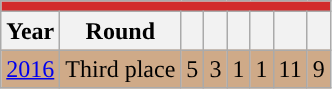<table class="wikitable" style="text-align:center">
<tr>
<th colspan=8 style="background: #D22B2B; color: #FFFFFF;"><a href='#'></a></th>
</tr>
<tr>
<th>Year</th>
<th>Round</th>
<th></th>
<th></th>
<th></th>
<th></th>
<th></th>
<th></th>
</tr>
<tr style="background:#cfaa88;">
<td> <a href='#'>2016</a></td>
<td>Third place</td>
<td>5</td>
<td>3</td>
<td>1</td>
<td>1</td>
<td>11</td>
<td>9</td>
</tr>
</table>
